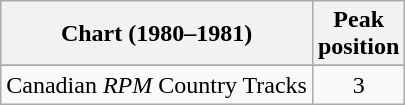<table class="wikitable sortable">
<tr>
<th align="left">Chart (1980–1981)</th>
<th align="center">Peak<br>position</th>
</tr>
<tr>
</tr>
<tr>
<td align="left">Canadian <em>RPM</em> Country Tracks</td>
<td align="center">3</td>
</tr>
</table>
